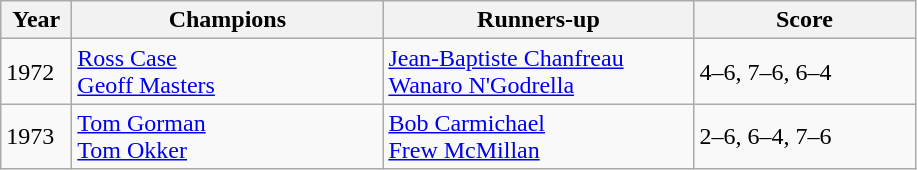<table class="wikitable">
<tr>
<th style="width:40px">Year</th>
<th style="width:200px">Champions</th>
<th style="width:200px">Runners-up</th>
<th style="width:140px" class="unsortable">Score</th>
</tr>
<tr>
<td>1972</td>
<td> <a href='#'>Ross Case</a><br> <a href='#'>Geoff Masters</a></td>
<td> <a href='#'>Jean-Baptiste Chanfreau</a><br> <a href='#'>Wanaro N'Godrella</a></td>
<td>4–6, 7–6, 6–4</td>
</tr>
<tr>
<td>1973</td>
<td> <a href='#'>Tom Gorman</a><br> <a href='#'>Tom Okker</a></td>
<td> <a href='#'>Bob Carmichael</a><br> <a href='#'>Frew McMillan</a></td>
<td>2–6, 6–4, 7–6</td>
</tr>
</table>
